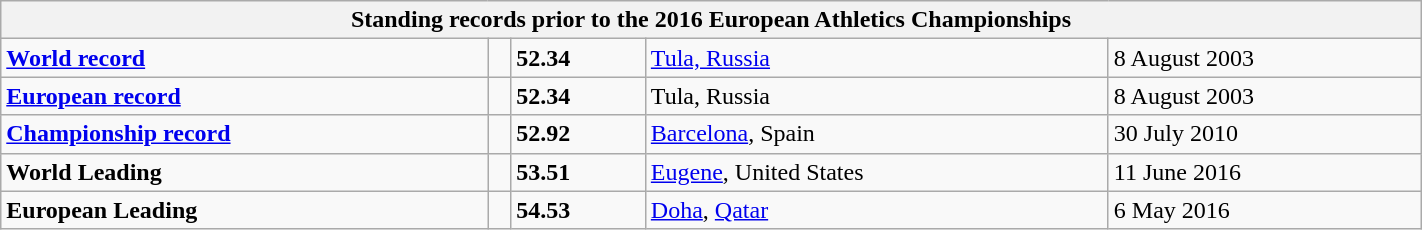<table class="wikitable" width=75%>
<tr>
<th colspan="5">Standing records prior to the 2016 European Athletics Championships</th>
</tr>
<tr>
<td><strong><a href='#'>World record</a></strong></td>
<td></td>
<td><strong>52.34</strong></td>
<td><a href='#'>Tula, Russia</a></td>
<td>8 August 2003</td>
</tr>
<tr>
<td><strong><a href='#'>European record</a></strong></td>
<td></td>
<td><strong>52.34</strong></td>
<td>Tula, Russia</td>
<td>8 August 2003</td>
</tr>
<tr>
<td><strong><a href='#'>Championship record</a></strong></td>
<td></td>
<td><strong>52.92</strong></td>
<td><a href='#'>Barcelona</a>, Spain</td>
<td>30 July 2010</td>
</tr>
<tr>
<td><strong>World Leading</strong></td>
<td></td>
<td><strong>53.51</strong></td>
<td><a href='#'>Eugene</a>, United States</td>
<td>11 June 2016</td>
</tr>
<tr>
<td><strong>European Leading</strong></td>
<td></td>
<td><strong>54.53</strong></td>
<td><a href='#'>Doha</a>, <a href='#'>Qatar</a></td>
<td>6 May 2016</td>
</tr>
</table>
